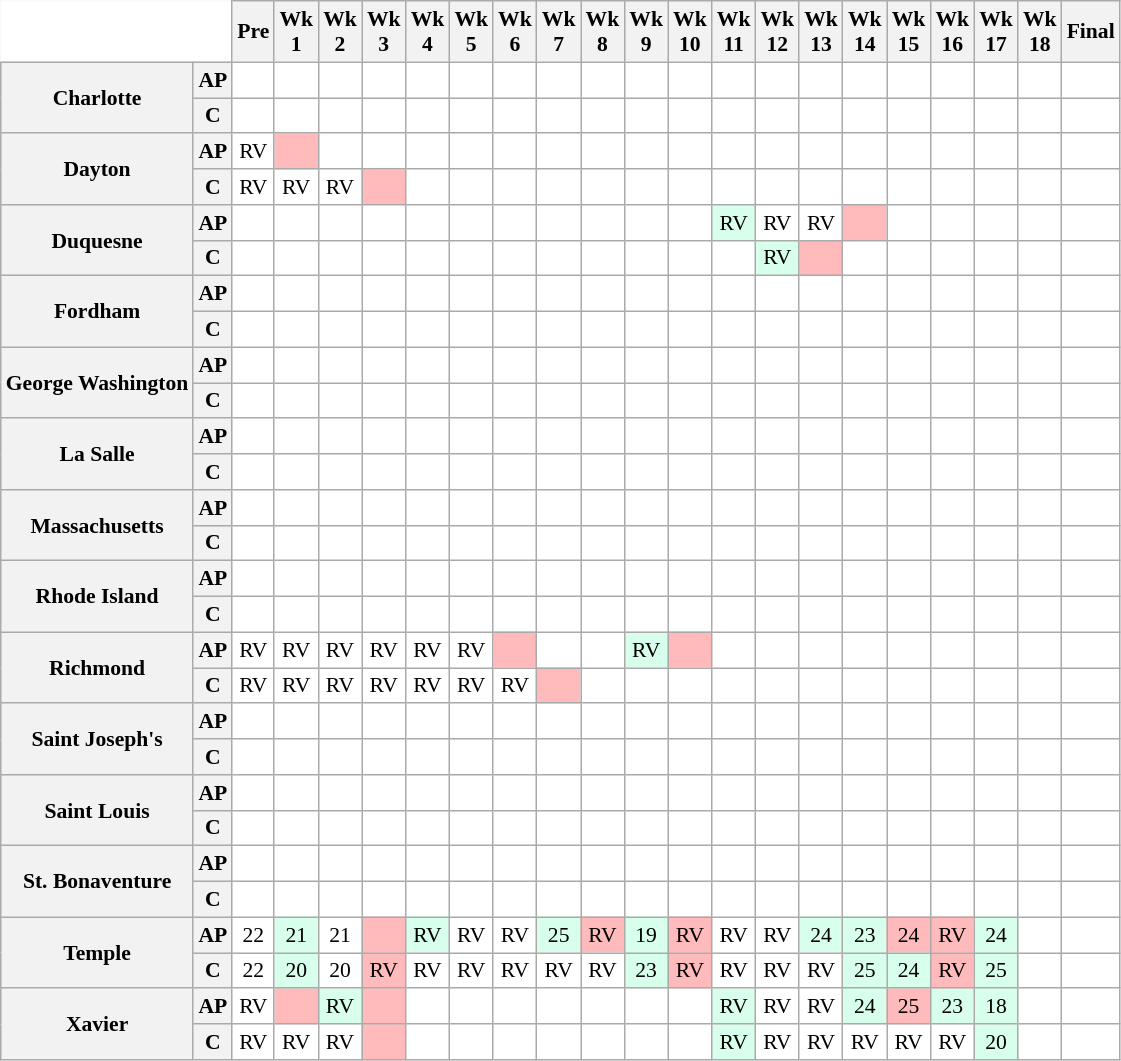<table class="wikitable" style="white-space:nowrap;font-size:90%;">
<tr>
<th colspan=2 style="background:white; border-top-style:hidden; border-left-style:hidden;"> </th>
<th>Pre</th>
<th>Wk<br>1</th>
<th>Wk<br>2</th>
<th>Wk<br>3</th>
<th>Wk<br>4</th>
<th>Wk<br>5</th>
<th>Wk<br>6</th>
<th>Wk<br>7</th>
<th>Wk<br>8</th>
<th>Wk<br>9</th>
<th>Wk<br>10</th>
<th>Wk<br>11</th>
<th>Wk<br>12</th>
<th>Wk<br>13</th>
<th>Wk<br>14</th>
<th>Wk<br>15</th>
<th>Wk<br>16</th>
<th>Wk<br>17</th>
<th>Wk<br>18</th>
<th>Final</th>
</tr>
<tr style="text-align:center;">
<th rowspan=2>Charlotte</th>
<th>AP</th>
<td style="background:#FFF;"></td>
<td style="background:#FFF;"></td>
<td style="background:#FFF;"></td>
<td style="background:#FFF;"></td>
<td style="background:#FFF;"></td>
<td style="background:#FFF;"></td>
<td style="background:#FFF;"></td>
<td style="background:#FFF;"></td>
<td style="background:#FFF;"></td>
<td style="background:#FFF;"></td>
<td style="background:#FFF;"></td>
<td style="background:#FFF;"></td>
<td style="background:#FFF;"></td>
<td style="background:#FFF;"></td>
<td style="background:#FFF;"></td>
<td style="background:#FFF;"></td>
<td style="background:#FFF;"></td>
<td style="background:#FFF;"></td>
<td style="background:#FFF;"></td>
<td style="background:#FFF;"></td>
</tr>
<tr style="text-align:center;">
<th>C</th>
<td style="background:#FFF;"></td>
<td style="background:#FFF;"></td>
<td style="background:#FFF;"></td>
<td style="background:#FFF;"></td>
<td style="background:#FFF;"></td>
<td style="background:#FFF;"></td>
<td style="background:#FFF;"></td>
<td style="background:#FFF;"></td>
<td style="background:#FFF;"></td>
<td style="background:#FFF;"></td>
<td style="background:#FFF;"></td>
<td style="background:#FFF;"></td>
<td style="background:#FFF;"></td>
<td style="background:#FFF;"></td>
<td style="background:#FFF;"></td>
<td style="background:#FFF;"></td>
<td style="background:#FFF;"></td>
<td style="background:#FFF;"></td>
<td style="background:#FFF;"></td>
<td style="background:#FFF;"></td>
</tr>
<tr style="text-align:center;">
<th rowspan=2>Dayton</th>
<th>AP</th>
<td style="background:#FFF;">RV</td>
<td style="background:#fbb;"></td>
<td style="background:#FFF;"></td>
<td style="background:#FFF;"></td>
<td style="background:#FFF;"></td>
<td style="background:#FFF;"></td>
<td style="background:#FFF;"></td>
<td style="background:#FFF;"></td>
<td style="background:#FFF;"></td>
<td style="background:#FFF;"></td>
<td style="background:#FFF;"></td>
<td style="background:#FFF;"></td>
<td style="background:#FFF;"></td>
<td style="background:#FFF;"></td>
<td style="background:#FFF;"></td>
<td style="background:#FFF;"></td>
<td style="background:#FFF;"></td>
<td style="background:#FFF;"></td>
<td style="background:#FFF;"></td>
<td style="background:#FFF;"></td>
</tr>
<tr style="text-align:center;">
<th>C</th>
<td style="background:#FFF;">RV</td>
<td style="background:#FFF;">RV</td>
<td style="background:#FFF;">RV</td>
<td style="background:#fbb;"></td>
<td style="background:#FFF;"></td>
<td style="background:#FFF;"></td>
<td style="background:#FFF;"></td>
<td style="background:#FFF;"></td>
<td style="background:#FFF;"></td>
<td style="background:#FFF;"></td>
<td style="background:#FFF;"></td>
<td style="background:#FFF;"></td>
<td style="background:#FFF;"></td>
<td style="background:#FFF;"></td>
<td style="background:#FFF;"></td>
<td style="background:#FFF;"></td>
<td style="background:#FFF;"></td>
<td style="background:#FFF;"></td>
<td style="background:#FFF;"></td>
<td style="background:#FFF;"></td>
</tr>
<tr style="text-align:center;">
<th rowspan=2>Duquesne</th>
<th>AP</th>
<td style="background:#FFF;"></td>
<td style="background:#FFF;"></td>
<td style="background:#FFF;"></td>
<td style="background:#FFF;"></td>
<td style="background:#FFF;"></td>
<td style="background:#FFF;"></td>
<td style="background:#FFF;"></td>
<td style="background:#FFF;"></td>
<td style="background:#FFF;"></td>
<td style="background:#FFF;"></td>
<td style="background:#FFF;"></td>
<td style="background:#D8FFEB;">RV</td>
<td style="background:#FFF;">RV</td>
<td style="background:#FFF;">RV</td>
<td style="background:#fbb;"></td>
<td style="background:#FFF;"></td>
<td style="background:#FFF;"></td>
<td style="background:#FFF;"></td>
<td style="background:#FFF;"></td>
<td style="background:#FFF;"></td>
</tr>
<tr style="text-align:center;">
<th>C</th>
<td style="background:#FFF;"></td>
<td style="background:#FFF;"></td>
<td style="background:#FFF;"></td>
<td style="background:#FFF;"></td>
<td style="background:#FFF;"></td>
<td style="background:#FFF;"></td>
<td style="background:#FFF;"></td>
<td style="background:#FFF;"></td>
<td style="background:#FFF;"></td>
<td style="background:#FFF;"></td>
<td style="background:#FFF;"></td>
<td style="background:#FFF;"></td>
<td style="background:#D8FFEB;">RV</td>
<td style="background:#fbb;"></td>
<td style="background:#FFF;"></td>
<td style="background:#FFF;"></td>
<td style="background:#FFF;"></td>
<td style="background:#FFF;"></td>
<td style="background:#FFF;"></td>
<td style="background:#FFF;"></td>
</tr>
<tr style="text-align:center;">
<th rowspan=2>Fordham</th>
<th>AP</th>
<td style="background:#FFF;"></td>
<td style="background:#FFF;"></td>
<td style="background:#FFF;"></td>
<td style="background:#FFF;"></td>
<td style="background:#FFF;"></td>
<td style="background:#FFF;"></td>
<td style="background:#FFF;"></td>
<td style="background:#FFF;"></td>
<td style="background:#FFF;"></td>
<td style="background:#FFF;"></td>
<td style="background:#FFF;"></td>
<td style="background:#FFF;"></td>
<td style="background:#FFF;"></td>
<td style="background:#FFF;"></td>
<td style="background:#FFF;"></td>
<td style="background:#FFF;"></td>
<td style="background:#FFF;"></td>
<td style="background:#FFF;"></td>
<td style="background:#FFF;"></td>
<td style="background:#FFF;"></td>
</tr>
<tr style="text-align:center;">
<th>C</th>
<td style="background:#FFF;"></td>
<td style="background:#FFF;"></td>
<td style="background:#FFF;"></td>
<td style="background:#FFF;"></td>
<td style="background:#FFF;"></td>
<td style="background:#FFF;"></td>
<td style="background:#FFF;"></td>
<td style="background:#FFF;"></td>
<td style="background:#FFF;"></td>
<td style="background:#FFF;"></td>
<td style="background:#FFF;"></td>
<td style="background:#FFF;"></td>
<td style="background:#FFF;"></td>
<td style="background:#FFF;"></td>
<td style="background:#FFF;"></td>
<td style="background:#FFF;"></td>
<td style="background:#FFF;"></td>
<td style="background:#FFF;"></td>
<td style="background:#FFF;"></td>
<td style="background:#FFF;"></td>
</tr>
<tr style="text-align:center;">
<th rowspan=2>George Washington</th>
<th>AP</th>
<td style="background:#FFF;"></td>
<td style="background:#FFF;"></td>
<td style="background:#FFF;"></td>
<td style="background:#FFF;"></td>
<td style="background:#FFF;"></td>
<td style="background:#FFF;"></td>
<td style="background:#FFF;"></td>
<td style="background:#FFF;"></td>
<td style="background:#FFF;"></td>
<td style="background:#FFF;"></td>
<td style="background:#FFF;"></td>
<td style="background:#FFF;"></td>
<td style="background:#FFF;"></td>
<td style="background:#FFF;"></td>
<td style="background:#FFF;"></td>
<td style="background:#FFF;"></td>
<td style="background:#FFF;"></td>
<td style="background:#FFF;"></td>
<td style="background:#FFF;"></td>
<td style="background:#FFF;"></td>
</tr>
<tr style="text-align:center;">
<th>C</th>
<td style="background:#FFF;"></td>
<td style="background:#FFF;"></td>
<td style="background:#FFF;"></td>
<td style="background:#FFF;"></td>
<td style="background:#FFF;"></td>
<td style="background:#FFF;"></td>
<td style="background:#FFF;"></td>
<td style="background:#FFF;"></td>
<td style="background:#FFF;"></td>
<td style="background:#FFF;"></td>
<td style="background:#FFF;"></td>
<td style="background:#FFF;"></td>
<td style="background:#FFF;"></td>
<td style="background:#FFF;"></td>
<td style="background:#FFF;"></td>
<td style="background:#FFF;"></td>
<td style="background:#FFF;"></td>
<td style="background:#FFF;"></td>
<td style="background:#FFF;"></td>
<td style="background:#FFF;"></td>
</tr>
<tr style="text-align:center;">
<th rowspan=2>La Salle</th>
<th>AP</th>
<td style="background:#FFF;"></td>
<td style="background:#FFF;"></td>
<td style="background:#FFF;"></td>
<td style="background:#FFF;"></td>
<td style="background:#FFF;"></td>
<td style="background:#FFF;"></td>
<td style="background:#FFF;"></td>
<td style="background:#FFF;"></td>
<td style="background:#FFF;"></td>
<td style="background:#FFF;"></td>
<td style="background:#FFF;"></td>
<td style="background:#FFF;"></td>
<td style="background:#FFF;"></td>
<td style="background:#FFF;"></td>
<td style="background:#FFF;"></td>
<td style="background:#FFF;"></td>
<td style="background:#FFF;"></td>
<td style="background:#FFF;"></td>
<td style="background:#FFF;"></td>
<td style="background:#FFF;"></td>
</tr>
<tr style="text-align:center;">
<th>C</th>
<td style="background:#FFF;"></td>
<td style="background:#FFF;"></td>
<td style="background:#FFF;"></td>
<td style="background:#FFF;"></td>
<td style="background:#FFF;"></td>
<td style="background:#FFF;"></td>
<td style="background:#FFF;"></td>
<td style="background:#FFF;"></td>
<td style="background:#FFF;"></td>
<td style="background:#FFF;"></td>
<td style="background:#FFF;"></td>
<td style="background:#FFF;"></td>
<td style="background:#FFF;"></td>
<td style="background:#FFF;"></td>
<td style="background:#FFF;"></td>
<td style="background:#FFF;"></td>
<td style="background:#FFF;"></td>
<td style="background:#FFF;"></td>
<td style="background:#FFF;"></td>
<td style="background:#FFF;"></td>
</tr>
<tr style="text-align:center;">
<th rowspan=2>Massachusetts</th>
<th>AP</th>
<td style="background:#FFF;"></td>
<td style="background:#FFF;"></td>
<td style="background:#FFF;"></td>
<td style="background:#FFF;"></td>
<td style="background:#FFF;"></td>
<td style="background:#FFF;"></td>
<td style="background:#FFF;"></td>
<td style="background:#FFF;"></td>
<td style="background:#FFF;"></td>
<td style="background:#FFF;"></td>
<td style="background:#FFF;"></td>
<td style="background:#FFF;"></td>
<td style="background:#FFF;"></td>
<td style="background:#FFF;"></td>
<td style="background:#FFF;"></td>
<td style="background:#FFF;"></td>
<td style="background:#FFF;"></td>
<td style="background:#FFF;"></td>
<td style="background:#FFF;"></td>
<td style="background:#FFF;"></td>
</tr>
<tr style="text-align:center;">
<th>C</th>
<td style="background:#FFF;"></td>
<td style="background:#FFF;"></td>
<td style="background:#FFF;"></td>
<td style="background:#FFF;"></td>
<td style="background:#FFF;"></td>
<td style="background:#FFF;"></td>
<td style="background:#FFF;"></td>
<td style="background:#FFF;"></td>
<td style="background:#FFF;"></td>
<td style="background:#FFF;"></td>
<td style="background:#FFF;"></td>
<td style="background:#FFF;"></td>
<td style="background:#FFF;"></td>
<td style="background:#FFF;"></td>
<td style="background:#FFF;"></td>
<td style="background:#FFF;"></td>
<td style="background:#FFF;"></td>
<td style="background:#FFF;"></td>
<td style="background:#FFF;"></td>
<td style="background:#FFF;"></td>
</tr>
<tr style="text-align:center;">
<th rowspan=2>Rhode Island</th>
<th>AP</th>
<td style="background:#FFF;"></td>
<td style="background:#FFF;"></td>
<td style="background:#FFF;"></td>
<td style="background:#FFF;"></td>
<td style="background:#FFF;"></td>
<td style="background:#FFF;"></td>
<td style="background:#FFF;"></td>
<td style="background:#FFF;"></td>
<td style="background:#FFF;"></td>
<td style="background:#FFF;"></td>
<td style="background:#FFF;"></td>
<td style="background:#FFF;"></td>
<td style="background:#FFF;"></td>
<td style="background:#FFF;"></td>
<td style="background:#FFF;"></td>
<td style="background:#FFF;"></td>
<td style="background:#FFF;"></td>
<td style="background:#FFF;"></td>
<td style="background:#FFF;"></td>
<td style="background:#FFF;"></td>
</tr>
<tr style="text-align:center;">
<th>C</th>
<td style="background:#FFF;"></td>
<td style="background:#FFF;"></td>
<td style="background:#FFF;"></td>
<td style="background:#FFF;"></td>
<td style="background:#FFF;"></td>
<td style="background:#FFF;"></td>
<td style="background:#FFF;"></td>
<td style="background:#FFF;"></td>
<td style="background:#FFF;"></td>
<td style="background:#FFF;"></td>
<td style="background:#FFF;"></td>
<td style="background:#FFF;"></td>
<td style="background:#FFF;"></td>
<td style="background:#FFF;"></td>
<td style="background:#FFF;"></td>
<td style="background:#FFF;"></td>
<td style="background:#FFF;"></td>
<td style="background:#FFF;"></td>
<td style="background:#FFF;"></td>
<td style="background:#FFF;"></td>
</tr>
<tr style="text-align:center;">
<th rowspan=2>Richmond</th>
<th>AP</th>
<td style="background:#FFF;">RV</td>
<td style="background:#FFF;">RV</td>
<td style="background:#FFF;">RV</td>
<td style="background:#FFF;">RV</td>
<td style="background:#FFF;">RV</td>
<td style="background:#FFF;">RV</td>
<td style="background:#fbb;"></td>
<td style="background:#FFF;"></td>
<td style="background:#FFF;"></td>
<td style="background:#D8FFEB;">RV</td>
<td style="background:#fbb;"></td>
<td style="background:#FFF;"></td>
<td style="background:#FFF;"></td>
<td style="background:#FFF;"></td>
<td style="background:#FFF;"></td>
<td style="background:#FFF;"></td>
<td style="background:#FFF;"></td>
<td style="background:#FFF;"></td>
<td style="background:#FFF;"></td>
<td style="background:#FFF;"></td>
</tr>
<tr style="text-align:center;">
<th>C</th>
<td style="background:#FFF;">RV</td>
<td style="background:#FFF;">RV</td>
<td style="background:#FFF;">RV</td>
<td style="background:#FFF;">RV</td>
<td style="background:#FFF;">RV</td>
<td style="background:#FFF;">RV</td>
<td style="background:#FFF;">RV</td>
<td style="background:#fbb;"></td>
<td style="background:#FFF;"></td>
<td style="background:#FFF;"></td>
<td style="background:#FFF;"></td>
<td style="background:#FFF;"></td>
<td style="background:#FFF;"></td>
<td style="background:#FFF;"></td>
<td style="background:#FFF;"></td>
<td style="background:#FFF;"></td>
<td style="background:#FFF;"></td>
<td style="background:#FFF;"></td>
<td style="background:#FFF;"></td>
<td style="background:#FFF;"></td>
</tr>
<tr style="text-align:center;">
<th rowspan=2>Saint Joseph's</th>
<th>AP</th>
<td style="background:#FFF;"></td>
<td style="background:#FFF;"></td>
<td style="background:#FFF;"></td>
<td style="background:#FFF;"></td>
<td style="background:#FFF;"></td>
<td style="background:#FFF;"></td>
<td style="background:#FFF;"></td>
<td style="background:#FFF;"></td>
<td style="background:#FFF;"></td>
<td style="background:#FFF;"></td>
<td style="background:#FFF;"></td>
<td style="background:#FFF;"></td>
<td style="background:#FFF;"></td>
<td style="background:#FFF;"></td>
<td style="background:#FFF;"></td>
<td style="background:#FFF;"></td>
<td style="background:#FFF;"></td>
<td style="background:#FFF;"></td>
<td style="background:#FFF;"></td>
<td style="background:#FFF;"></td>
</tr>
<tr style="text-align:center;">
<th>C</th>
<td style="background:#FFF;"></td>
<td style="background:#FFF;"></td>
<td style="background:#FFF;"></td>
<td style="background:#FFF;"></td>
<td style="background:#FFF;"></td>
<td style="background:#FFF;"></td>
<td style="background:#FFF;"></td>
<td style="background:#FFF;"></td>
<td style="background:#FFF;"></td>
<td style="background:#FFF;"></td>
<td style="background:#FFF;"></td>
<td style="background:#FFF;"></td>
<td style="background:#FFF;"></td>
<td style="background:#FFF;"></td>
<td style="background:#FFF;"></td>
<td style="background:#FFF;"></td>
<td style="background:#FFF;"></td>
<td style="background:#FFF;"></td>
<td style="background:#FFF;"></td>
<td style="background:#FFF;"></td>
</tr>
<tr style="text-align:center;">
<th rowspan=2>Saint Louis</th>
<th>AP</th>
<td style="background:#FFF;"></td>
<td style="background:#FFF;"></td>
<td style="background:#FFF;"></td>
<td style="background:#FFF;"></td>
<td style="background:#FFF;"></td>
<td style="background:#FFF;"></td>
<td style="background:#FFF;"></td>
<td style="background:#FFF;"></td>
<td style="background:#FFF;"></td>
<td style="background:#FFF;"></td>
<td style="background:#FFF;"></td>
<td style="background:#FFF;"></td>
<td style="background:#FFF;"></td>
<td style="background:#FFF;"></td>
<td style="background:#FFF;"></td>
<td style="background:#FFF;"></td>
<td style="background:#FFF;"></td>
<td style="background:#FFF;"></td>
<td style="background:#FFF;"></td>
<td style="background:#FFF;"></td>
</tr>
<tr style="text-align:center;">
<th>C</th>
<td style="background:#FFF;"></td>
<td style="background:#FFF;"></td>
<td style="background:#FFF;"></td>
<td style="background:#FFF;"></td>
<td style="background:#FFF;"></td>
<td style="background:#FFF;"></td>
<td style="background:#FFF;"></td>
<td style="background:#FFF;"></td>
<td style="background:#FFF;"></td>
<td style="background:#FFF;"></td>
<td style="background:#FFF;"></td>
<td style="background:#FFF;"></td>
<td style="background:#FFF;"></td>
<td style="background:#FFF;"></td>
<td style="background:#FFF;"></td>
<td style="background:#FFF;"></td>
<td style="background:#FFF;"></td>
<td style="background:#FFF;"></td>
<td style="background:#FFF;"></td>
<td style="background:#FFF;"></td>
</tr>
<tr style="text-align:center;">
<th rowspan=2>St. Bonaventure</th>
<th>AP</th>
<td style="background:#FFF;"></td>
<td style="background:#FFF;"></td>
<td style="background:#FFF;"></td>
<td style="background:#FFF;"></td>
<td style="background:#FFF;"></td>
<td style="background:#FFF;"></td>
<td style="background:#FFF;"></td>
<td style="background:#FFF;"></td>
<td style="background:#FFF;"></td>
<td style="background:#FFF;"></td>
<td style="background:#FFF;"></td>
<td style="background:#FFF;"></td>
<td style="background:#FFF;"></td>
<td style="background:#FFF;"></td>
<td style="background:#FFF;"></td>
<td style="background:#FFF;"></td>
<td style="background:#FFF;"></td>
<td style="background:#FFF;"></td>
<td style="background:#FFF;"></td>
<td style="background:#FFF;"></td>
</tr>
<tr style="text-align:center;">
<th>C</th>
<td style="background:#FFF;"></td>
<td style="background:#FFF;"></td>
<td style="background:#FFF;"></td>
<td style="background:#FFF;"></td>
<td style="background:#FFF;"></td>
<td style="background:#FFF;"></td>
<td style="background:#FFF;"></td>
<td style="background:#FFF;"></td>
<td style="background:#FFF;"></td>
<td style="background:#FFF;"></td>
<td style="background:#FFF;"></td>
<td style="background:#FFF;"></td>
<td style="background:#FFF;"></td>
<td style="background:#FFF;"></td>
<td style="background:#FFF;"></td>
<td style="background:#FFF;"></td>
<td style="background:#FFF;"></td>
<td style="background:#FFF;"></td>
<td style="background:#FFF;"></td>
<td style="background:#FFF;"></td>
</tr>
<tr style="text-align:center;">
<th rowspan=2>Temple</th>
<th>AP</th>
<td style="background:#FFF;">22</td>
<td style="background:#D8FFEB;">21</td>
<td style="background:#FFF;">21</td>
<td style="background:#fbb;"></td>
<td style="background:#D8FFEB;">RV</td>
<td style="background:#FFF;">RV</td>
<td style="background:#FFF;">RV</td>
<td style="background:#D8FFEB;">25</td>
<td style="background:#fbb;">RV</td>
<td style="background:#D8FFEB;">19</td>
<td style="background:#fbb;">RV</td>
<td style="background:#FFF;">RV</td>
<td style="background:#FFF;">RV</td>
<td style="background:#D8FFEB;">24</td>
<td style="background:#D8FFEB;">23</td>
<td style="background:#fbb;">24</td>
<td style="background:#fbb;">RV</td>
<td style="background:#D8FFEB;">24</td>
<td style="background:#FFF;"></td>
<td style="background:#FFF;"></td>
</tr>
<tr style="text-align:center;">
<th>C</th>
<td style="background:#FFF;">22</td>
<td style="background:#D8FFEB;">20</td>
<td style="background:#FFF;">20</td>
<td style="background:#fbb;">RV</td>
<td style="background:#FFF;">RV</td>
<td style="background:#FFF;">RV</td>
<td style="background:#FFF;">RV</td>
<td style="background:#FFF;">RV</td>
<td style="background:#FFF;">RV</td>
<td style="background:#D8FFEB;">23</td>
<td style="background:#fbb;">RV</td>
<td style="background:#FFF;">RV</td>
<td style="background:#FFF;">RV</td>
<td style="background:#FFF;">RV</td>
<td style="background:#D8FFEB;">25</td>
<td style="background:#D8FFEB;">24</td>
<td style="background:#fbb;">RV</td>
<td style="background:#D8FFEB;">25</td>
<td style="background:#FFF;"></td>
<td style="background:#FFF;"></td>
</tr>
<tr style="text-align:center;">
<th rowspan=2>Xavier</th>
<th>AP</th>
<td style="background:#FFF;">RV</td>
<td style="background:#fbb;"></td>
<td style="background:#D8FFEB;">RV</td>
<td style="background:#fbb;"></td>
<td style="background:#FFF;"></td>
<td style="background:#FFF;"></td>
<td style="background:#FFF;"></td>
<td style="background:#FFF;"></td>
<td style="background:#FFF;"></td>
<td style="background:#FFF;"></td>
<td style="background:#FFF;"></td>
<td style="background:#D8FFEB;">RV</td>
<td style="background:#FFF;">RV</td>
<td style="background:#FFF;">RV</td>
<td style="background:#D8FFEB;">24</td>
<td style="background:#fbb;">25</td>
<td style="background:#D8FFEB;">23</td>
<td style="background:#D8FFEB;">18</td>
<td style="background:#FFF;"></td>
<td style="background:#FFF;"></td>
</tr>
<tr style="text-align:center;">
<th>C</th>
<td style="background:#FFF;">RV</td>
<td style="background:#FFF;">RV</td>
<td style="background:#FFF;">RV</td>
<td style="background:#fbb;"></td>
<td style="background:#FFF;"></td>
<td style="background:#FFF;"></td>
<td style="background:#FFF;"></td>
<td style="background:#FFF;"></td>
<td style="background:#FFF;"></td>
<td style="background:#FFF;"></td>
<td style="background:#FFF;"></td>
<td style="background:#D8FFEB;">RV</td>
<td style="background:#FFF;">RV</td>
<td style="background:#FFF;">RV</td>
<td style="background:#FFF;">RV</td>
<td style="background:#FFF;">RV</td>
<td style="background:#FFF;">RV</td>
<td style="background:#D8FFEB;">20</td>
<td style="background:#FFF;"></td>
<td style="background:#FFF;"></td>
</tr>
</table>
